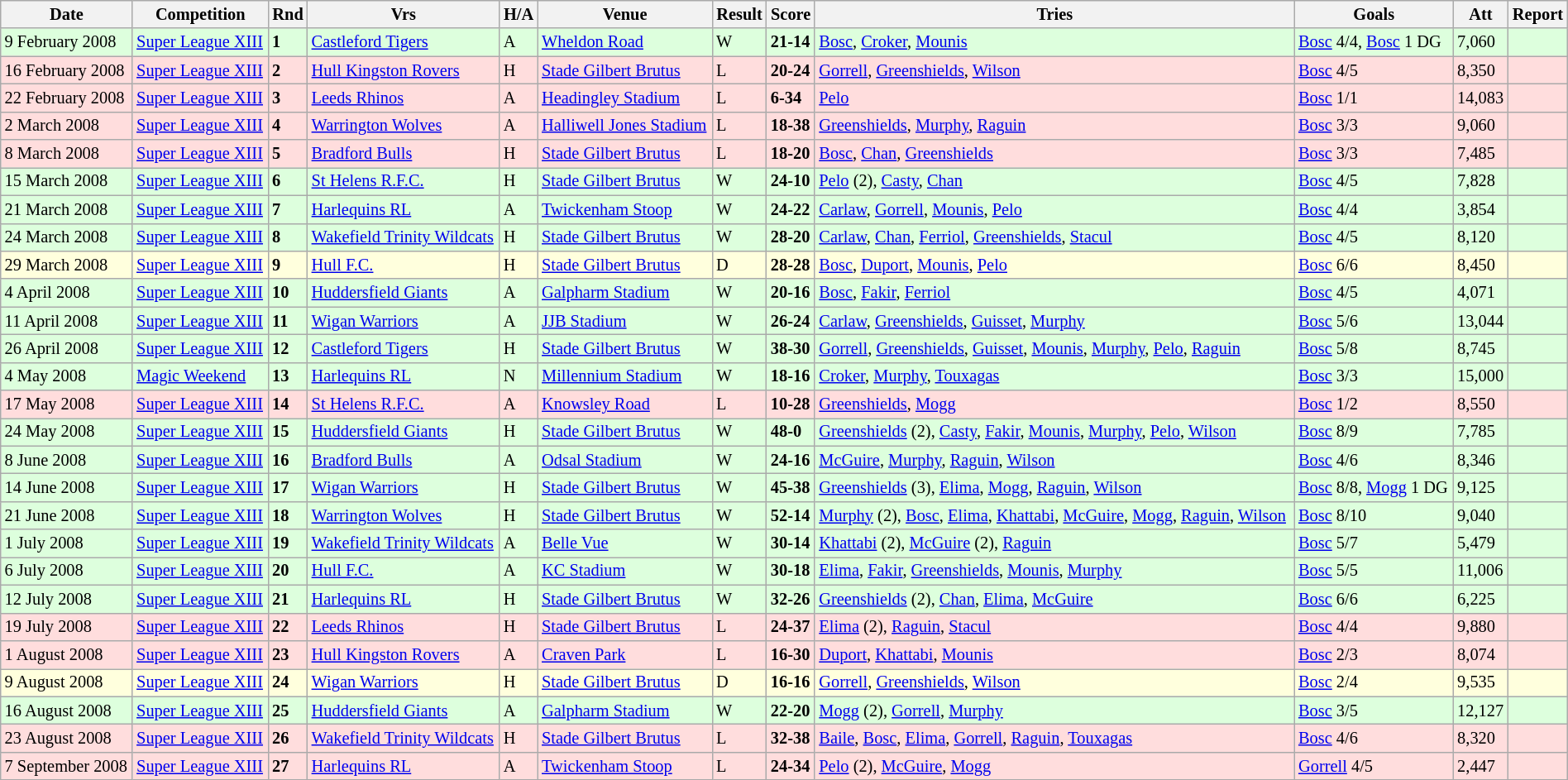<table class="wikitable"  style="font-size:85%; width:100%;">
<tr>
<th>Date</th>
<th>Competition</th>
<th>Rnd</th>
<th>Vrs</th>
<th>H/A</th>
<th>Venue</th>
<th>Result</th>
<th>Score</th>
<th>Tries</th>
<th>Goals</th>
<th>Att</th>
<th>Report</th>
</tr>
<tr style="background:#ddffdd;" width=20 | >
<td>9 February 2008</td>
<td><a href='#'>Super League XIII</a></td>
<td><strong>1</strong></td>
<td><a href='#'>Castleford Tigers</a></td>
<td>A</td>
<td><a href='#'>Wheldon Road</a></td>
<td>W</td>
<td><strong>21-14</strong></td>
<td><a href='#'>Bosc</a>, <a href='#'>Croker</a>, <a href='#'>Mounis</a></td>
<td><a href='#'>Bosc</a> 4/4, <a href='#'>Bosc</a> 1 DG</td>
<td>7,060</td>
<td></td>
</tr>
<tr style="background:#ffdddd;" width=20 | >
<td>16 February 2008</td>
<td><a href='#'>Super League XIII</a></td>
<td><strong>2</strong></td>
<td><a href='#'>Hull Kingston Rovers</a></td>
<td>H</td>
<td><a href='#'>Stade Gilbert Brutus</a></td>
<td>L</td>
<td><strong>20-24</strong></td>
<td><a href='#'>Gorrell</a>, <a href='#'>Greenshields</a>, <a href='#'>Wilson</a></td>
<td><a href='#'>Bosc</a> 4/5</td>
<td>8,350</td>
<td></td>
</tr>
<tr style="background:#ffdddd;" width=20 | >
<td>22 February 2008</td>
<td><a href='#'>Super League XIII</a></td>
<td><strong>3</strong></td>
<td><a href='#'>Leeds Rhinos</a></td>
<td>A</td>
<td><a href='#'>Headingley Stadium</a></td>
<td>L</td>
<td><strong>6-34</strong></td>
<td><a href='#'>Pelo</a></td>
<td><a href='#'>Bosc</a> 1/1</td>
<td>14,083</td>
<td></td>
</tr>
<tr style="background:#ffdddd;" width=20 | >
<td>2 March 2008</td>
<td><a href='#'>Super League XIII</a></td>
<td><strong>4</strong></td>
<td><a href='#'>Warrington Wolves</a></td>
<td>A</td>
<td><a href='#'>Halliwell Jones Stadium</a></td>
<td>L</td>
<td><strong>18-38</strong></td>
<td><a href='#'>Greenshields</a>, <a href='#'>Murphy</a>, <a href='#'>Raguin</a></td>
<td><a href='#'>Bosc</a> 3/3</td>
<td>9,060</td>
<td></td>
</tr>
<tr style="background:#ffdddd;" width=20 | >
<td>8 March 2008</td>
<td><a href='#'>Super League XIII</a></td>
<td><strong>5</strong></td>
<td><a href='#'>Bradford Bulls</a></td>
<td>H</td>
<td><a href='#'>Stade Gilbert Brutus</a></td>
<td>L</td>
<td><strong>18-20</strong></td>
<td><a href='#'>Bosc</a>, <a href='#'>Chan</a>, <a href='#'>Greenshields</a></td>
<td><a href='#'>Bosc</a> 3/3</td>
<td>7,485</td>
<td></td>
</tr>
<tr style="background:#ddffdd;" width=20 | >
<td>15 March 2008</td>
<td><a href='#'>Super League XIII</a></td>
<td><strong>6</strong></td>
<td><a href='#'>St Helens R.F.C.</a></td>
<td>H</td>
<td><a href='#'>Stade Gilbert Brutus</a></td>
<td>W</td>
<td><strong>24-10</strong></td>
<td><a href='#'>Pelo</a> (2), <a href='#'>Casty</a>, <a href='#'>Chan</a></td>
<td><a href='#'>Bosc</a> 4/5</td>
<td>7,828</td>
<td></td>
</tr>
<tr style="background:#ddffdd;" width=20 | >
<td>21 March 2008</td>
<td><a href='#'>Super League XIII</a></td>
<td><strong>7</strong></td>
<td><a href='#'>Harlequins RL</a></td>
<td>A</td>
<td><a href='#'>Twickenham Stoop</a></td>
<td>W</td>
<td><strong>24-22</strong></td>
<td><a href='#'>Carlaw</a>, <a href='#'>Gorrell</a>, <a href='#'>Mounis</a>, <a href='#'>Pelo</a></td>
<td><a href='#'>Bosc</a> 4/4</td>
<td>3,854</td>
<td></td>
</tr>
<tr style="background:#ddffdd;" width=20 | >
<td>24 March 2008</td>
<td><a href='#'>Super League XIII</a></td>
<td><strong>8</strong></td>
<td><a href='#'>Wakefield Trinity Wildcats</a></td>
<td>H</td>
<td><a href='#'>Stade Gilbert Brutus</a></td>
<td>W</td>
<td><strong>28-20</strong></td>
<td><a href='#'>Carlaw</a>, <a href='#'>Chan</a>, <a href='#'>Ferriol</a>, <a href='#'>Greenshields</a>, <a href='#'>Stacul</a></td>
<td><a href='#'>Bosc</a> 4/5</td>
<td>8,120</td>
<td></td>
</tr>
<tr style="background:#ffffdd"  width=20 | >
<td>29 March 2008</td>
<td><a href='#'>Super League XIII</a></td>
<td><strong>9</strong></td>
<td><a href='#'>Hull F.C.</a></td>
<td>H</td>
<td><a href='#'>Stade Gilbert Brutus</a></td>
<td>D</td>
<td><strong>28-28</strong></td>
<td><a href='#'>Bosc</a>, <a href='#'>Duport</a>, <a href='#'>Mounis</a>, <a href='#'>Pelo</a></td>
<td><a href='#'>Bosc</a> 6/6</td>
<td>8,450</td>
<td></td>
</tr>
<tr style="background:#ddffdd;" width=20 | >
<td>4 April 2008</td>
<td><a href='#'>Super League XIII</a></td>
<td><strong>10</strong></td>
<td><a href='#'>Huddersfield Giants</a></td>
<td>A</td>
<td><a href='#'>Galpharm Stadium</a></td>
<td>W</td>
<td><strong>20-16</strong></td>
<td><a href='#'>Bosc</a>, <a href='#'>Fakir</a>, <a href='#'>Ferriol</a></td>
<td><a href='#'>Bosc</a> 4/5</td>
<td>4,071</td>
<td></td>
</tr>
<tr style="background:#ddffdd;" width=20 | >
<td>11 April 2008</td>
<td><a href='#'>Super League XIII</a></td>
<td><strong>11</strong></td>
<td><a href='#'>Wigan Warriors</a></td>
<td>A</td>
<td><a href='#'>JJB Stadium</a></td>
<td>W</td>
<td><strong>26-24</strong></td>
<td><a href='#'>Carlaw</a>, <a href='#'>Greenshields</a>, <a href='#'>Guisset</a>, <a href='#'>Murphy</a></td>
<td><a href='#'>Bosc</a> 5/6</td>
<td>13,044</td>
<td></td>
</tr>
<tr style="background:#ddffdd;" width=20 | >
<td>26 April 2008</td>
<td><a href='#'>Super League XIII</a></td>
<td><strong>12</strong></td>
<td><a href='#'>Castleford Tigers</a></td>
<td>H</td>
<td><a href='#'>Stade Gilbert Brutus</a></td>
<td>W</td>
<td><strong>38-30</strong></td>
<td><a href='#'>Gorrell</a>, <a href='#'>Greenshields</a>, <a href='#'>Guisset</a>, <a href='#'>Mounis</a>, <a href='#'>Murphy</a>, <a href='#'>Pelo</a>, <a href='#'>Raguin</a></td>
<td><a href='#'>Bosc</a> 5/8</td>
<td>8,745</td>
<td></td>
</tr>
<tr style="background:#ddffdd;" width=20 | >
<td>4 May 2008</td>
<td><a href='#'>Magic Weekend</a></td>
<td><strong>13</strong></td>
<td><a href='#'>Harlequins RL</a></td>
<td>N</td>
<td><a href='#'>Millennium Stadium</a></td>
<td>W</td>
<td><strong>18-16</strong></td>
<td><a href='#'>Croker</a>, <a href='#'>Murphy</a>, <a href='#'>Touxagas</a></td>
<td><a href='#'>Bosc</a> 3/3</td>
<td>15,000</td>
<td></td>
</tr>
<tr style="background:#ffdddd;" width=20 | >
<td>17 May 2008</td>
<td><a href='#'>Super League XIII</a></td>
<td><strong>14</strong></td>
<td><a href='#'>St Helens R.F.C.</a></td>
<td>A</td>
<td><a href='#'>Knowsley Road</a></td>
<td>L</td>
<td><strong>10-28</strong></td>
<td><a href='#'>Greenshields</a>, <a href='#'>Mogg</a></td>
<td><a href='#'>Bosc</a> 1/2</td>
<td>8,550</td>
<td></td>
</tr>
<tr style="background:#ddffdd;" width=20 | >
<td>24 May 2008</td>
<td><a href='#'>Super League XIII</a></td>
<td><strong>15</strong></td>
<td><a href='#'>Huddersfield Giants</a></td>
<td>H</td>
<td><a href='#'>Stade Gilbert Brutus</a></td>
<td>W</td>
<td><strong>48-0</strong></td>
<td><a href='#'>Greenshields</a> (2), <a href='#'>Casty</a>, <a href='#'>Fakir</a>, <a href='#'>Mounis</a>, <a href='#'>Murphy</a>, <a href='#'>Pelo</a>, <a href='#'>Wilson</a></td>
<td><a href='#'>Bosc</a> 8/9</td>
<td>7,785</td>
<td></td>
</tr>
<tr style="background:#ddffdd;" width=20 | >
<td>8 June 2008</td>
<td><a href='#'>Super League XIII</a></td>
<td><strong>16</strong></td>
<td><a href='#'>Bradford Bulls</a></td>
<td>A</td>
<td><a href='#'>Odsal Stadium</a></td>
<td>W</td>
<td><strong>24-16</strong></td>
<td><a href='#'>McGuire</a>, <a href='#'>Murphy</a>, <a href='#'>Raguin</a>, <a href='#'>Wilson</a></td>
<td><a href='#'>Bosc</a> 4/6</td>
<td>8,346</td>
<td></td>
</tr>
<tr style="background:#ddffdd;" width=20 | >
<td>14 June 2008</td>
<td><a href='#'>Super League XIII</a></td>
<td><strong>17</strong></td>
<td><a href='#'>Wigan Warriors</a></td>
<td>H</td>
<td><a href='#'>Stade Gilbert Brutus</a></td>
<td>W</td>
<td><strong>45-38</strong></td>
<td><a href='#'>Greenshields</a> (3), <a href='#'>Elima</a>, <a href='#'>Mogg</a>, <a href='#'>Raguin</a>, <a href='#'>Wilson</a></td>
<td><a href='#'>Bosc</a> 8/8, <a href='#'>Mogg</a> 1 DG</td>
<td>9,125</td>
<td></td>
</tr>
<tr style="background:#ddffdd;" width=20 | >
<td>21 June 2008</td>
<td><a href='#'>Super League XIII</a></td>
<td><strong>18</strong></td>
<td><a href='#'>Warrington Wolves</a></td>
<td>H</td>
<td><a href='#'>Stade Gilbert Brutus</a></td>
<td>W</td>
<td><strong>52-14</strong></td>
<td><a href='#'>Murphy</a> (2), <a href='#'>Bosc</a>, <a href='#'>Elima</a>, <a href='#'>Khattabi</a>, <a href='#'>McGuire</a>, <a href='#'>Mogg</a>, <a href='#'>Raguin</a>, <a href='#'>Wilson</a></td>
<td><a href='#'>Bosc</a> 8/10</td>
<td>9,040</td>
<td></td>
</tr>
<tr style="background:#ddffdd;" width=20 | >
<td>1 July 2008</td>
<td><a href='#'>Super League XIII</a></td>
<td><strong>19</strong></td>
<td><a href='#'>Wakefield Trinity Wildcats</a></td>
<td>A</td>
<td><a href='#'>Belle Vue</a></td>
<td>W</td>
<td><strong>30-14</strong></td>
<td><a href='#'>Khattabi</a> (2), <a href='#'>McGuire</a> (2), <a href='#'>Raguin</a></td>
<td><a href='#'>Bosc</a> 5/7</td>
<td>5,479</td>
<td></td>
</tr>
<tr style="background:#ddffdd;" width=20 | >
<td>6 July 2008</td>
<td><a href='#'>Super League XIII</a></td>
<td><strong>20</strong></td>
<td><a href='#'>Hull F.C.</a></td>
<td>A</td>
<td><a href='#'>KC Stadium</a></td>
<td>W</td>
<td><strong>30-18</strong></td>
<td><a href='#'>Elima</a>, <a href='#'>Fakir</a>, <a href='#'>Greenshields</a>, <a href='#'>Mounis</a>, <a href='#'>Murphy</a></td>
<td><a href='#'>Bosc</a> 5/5</td>
<td>11,006</td>
<td></td>
</tr>
<tr style="background:#ddffdd;" width=20 | >
<td>12 July 2008</td>
<td><a href='#'>Super League XIII</a></td>
<td><strong>21</strong></td>
<td><a href='#'>Harlequins RL</a></td>
<td>H</td>
<td><a href='#'>Stade Gilbert Brutus</a></td>
<td>W</td>
<td><strong>32-26</strong></td>
<td><a href='#'>Greenshields</a> (2), <a href='#'>Chan</a>, <a href='#'>Elima</a>, <a href='#'>McGuire</a></td>
<td><a href='#'>Bosc</a> 6/6</td>
<td>6,225</td>
<td></td>
</tr>
<tr style="background:#ffdddd;" width=20 | >
<td>19 July 2008</td>
<td><a href='#'>Super League XIII</a></td>
<td><strong>22</strong></td>
<td><a href='#'>Leeds Rhinos</a></td>
<td>H</td>
<td><a href='#'>Stade Gilbert Brutus</a></td>
<td>L</td>
<td><strong>24-37</strong></td>
<td><a href='#'>Elima</a> (2), <a href='#'>Raguin</a>, <a href='#'>Stacul</a></td>
<td><a href='#'>Bosc</a> 4/4</td>
<td>9,880</td>
<td></td>
</tr>
<tr style="background:#ffdddd;" width=20 | >
<td>1 August 2008</td>
<td><a href='#'>Super League XIII</a></td>
<td><strong>23</strong></td>
<td><a href='#'>Hull Kingston Rovers</a></td>
<td>A</td>
<td><a href='#'>Craven Park</a></td>
<td>L</td>
<td><strong>16-30</strong></td>
<td><a href='#'>Duport</a>, <a href='#'>Khattabi</a>, <a href='#'>Mounis</a></td>
<td><a href='#'>Bosc</a> 2/3</td>
<td>8,074</td>
<td></td>
</tr>
<tr style="background:#ffffdd"  width=20 | >
<td>9 August 2008</td>
<td><a href='#'>Super League XIII</a></td>
<td><strong>24</strong></td>
<td><a href='#'>Wigan Warriors</a></td>
<td>H</td>
<td><a href='#'>Stade Gilbert Brutus</a></td>
<td>D</td>
<td><strong>16-16</strong></td>
<td><a href='#'>Gorrell</a>, <a href='#'>Greenshields</a>, <a href='#'>Wilson</a></td>
<td><a href='#'>Bosc</a> 2/4</td>
<td>9,535</td>
<td></td>
</tr>
<tr style="background:#ddffdd;" width=20 | >
<td>16 August 2008</td>
<td><a href='#'>Super League XIII</a></td>
<td><strong>25</strong></td>
<td><a href='#'>Huddersfield Giants</a></td>
<td>A</td>
<td><a href='#'>Galpharm Stadium</a></td>
<td>W</td>
<td><strong>22-20</strong></td>
<td><a href='#'>Mogg</a> (2), <a href='#'>Gorrell</a>, <a href='#'>Murphy</a></td>
<td><a href='#'>Bosc</a> 3/5</td>
<td>12,127</td>
<td></td>
</tr>
<tr style="background:#ffdddd;" width=20 | >
<td>23 August 2008</td>
<td><a href='#'>Super League XIII</a></td>
<td><strong>26</strong></td>
<td><a href='#'>Wakefield Trinity Wildcats</a></td>
<td>H</td>
<td><a href='#'>Stade Gilbert Brutus</a></td>
<td>L</td>
<td><strong>32-38</strong></td>
<td><a href='#'>Baile</a>, <a href='#'>Bosc</a>, <a href='#'>Elima</a>, <a href='#'>Gorrell</a>, <a href='#'>Raguin</a>, <a href='#'>Touxagas</a></td>
<td><a href='#'>Bosc</a> 4/6</td>
<td>8,320</td>
<td></td>
</tr>
<tr style="background:#ffdddd;" width=20 | >
<td>7 September 2008</td>
<td><a href='#'>Super League XIII</a></td>
<td><strong>27</strong></td>
<td><a href='#'>Harlequins RL</a></td>
<td>A</td>
<td><a href='#'>Twickenham Stoop</a></td>
<td>L</td>
<td><strong>24-34</strong></td>
<td><a href='#'>Pelo</a> (2), <a href='#'>McGuire</a>, <a href='#'>Mogg</a></td>
<td><a href='#'>Gorrell</a> 4/5</td>
<td>2,447</td>
<td></td>
</tr>
</table>
